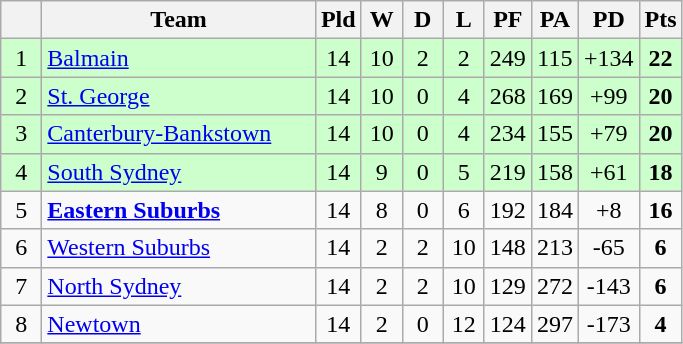<table class="wikitable" style="text-align:center;">
<tr>
<th width=20 abbr="Position"></th>
<th width=175>Team</th>
<th width=20 abbr="Played">Pld</th>
<th width=20 abbr="Won">W</th>
<th width=20 abbr="Drawn">D</th>
<th width=20 abbr="Lost">L</th>
<th width=20 abbr="Points for">PF</th>
<th width=20 abbr="Points against">PA</th>
<th width=20 abbr="Points difference">PD</th>
<th width=20 abbr="Points">Pts</th>
</tr>
<tr style="background: #ccffcc;">
<td>1</td>
<td style="text-align:left;"> <a href='#'>Balmain</a></td>
<td>14</td>
<td>10</td>
<td>2</td>
<td>2</td>
<td>249</td>
<td>115</td>
<td>+134</td>
<td><strong>22</strong></td>
</tr>
<tr style="background: #ccffcc;">
<td>2</td>
<td style="text-align:left;"> <a href='#'>St. George</a></td>
<td>14</td>
<td>10</td>
<td>0</td>
<td>4</td>
<td>268</td>
<td>169</td>
<td>+99</td>
<td><strong>20</strong></td>
</tr>
<tr style="background: #ccffcc;">
<td>3</td>
<td style="text-align:left;"> <a href='#'>Canterbury-Bankstown</a></td>
<td>14</td>
<td>10</td>
<td>0</td>
<td>4</td>
<td>234</td>
<td>155</td>
<td>+79</td>
<td><strong>20</strong></td>
</tr>
<tr style="background: #ccffcc;">
<td>4</td>
<td style="text-align:left;"> <a href='#'>South Sydney</a></td>
<td>14</td>
<td>9</td>
<td>0</td>
<td>5</td>
<td>219</td>
<td>158</td>
<td>+61</td>
<td><strong>18</strong></td>
</tr>
<tr>
<td>5</td>
<td style="text-align:left;"> <strong><a href='#'>Eastern Suburbs</a></strong></td>
<td>14</td>
<td>8</td>
<td>0</td>
<td>6</td>
<td>192</td>
<td>184</td>
<td>+8</td>
<td><strong>16</strong></td>
</tr>
<tr>
<td>6</td>
<td style="text-align:left;"> <a href='#'>Western Suburbs</a></td>
<td>14</td>
<td>2</td>
<td>2</td>
<td>10</td>
<td>148</td>
<td>213</td>
<td>-65</td>
<td><strong>6</strong></td>
</tr>
<tr>
<td>7</td>
<td style="text-align:left;"> <a href='#'>North Sydney</a></td>
<td>14</td>
<td>2</td>
<td>2</td>
<td>10</td>
<td>129</td>
<td>272</td>
<td>-143</td>
<td><strong>6</strong></td>
</tr>
<tr>
<td>8</td>
<td style="text-align:left;"> <a href='#'>Newtown</a></td>
<td>14</td>
<td>2</td>
<td>0</td>
<td>12</td>
<td>124</td>
<td>297</td>
<td>-173</td>
<td><strong>4</strong></td>
</tr>
<tr>
</tr>
</table>
